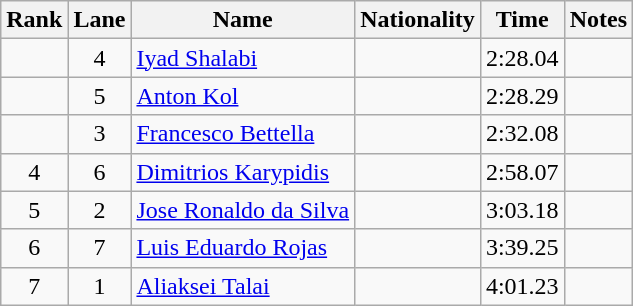<table class="wikitable sortable" style="text-align:center">
<tr>
<th>Rank</th>
<th>Lane</th>
<th>Name</th>
<th>Nationality</th>
<th>Time</th>
<th>Notes</th>
</tr>
<tr>
<td></td>
<td>4</td>
<td align=left><a href='#'>Iyad Shalabi</a></td>
<td align=left></td>
<td>2:28.04</td>
<td></td>
</tr>
<tr>
<td></td>
<td>5</td>
<td align=left><a href='#'>Anton Kol</a></td>
<td align=left></td>
<td>2:28.29</td>
<td></td>
</tr>
<tr>
<td></td>
<td>3</td>
<td align=left><a href='#'>Francesco Bettella</a></td>
<td align=left></td>
<td>2:32.08</td>
<td></td>
</tr>
<tr>
<td>4</td>
<td>6</td>
<td align=left><a href='#'>Dimitrios Karypidis</a></td>
<td align=left></td>
<td>2:58.07</td>
<td></td>
</tr>
<tr>
<td>5</td>
<td>2</td>
<td align=left><a href='#'>Jose Ronaldo da Silva</a></td>
<td align=left></td>
<td>3:03.18</td>
<td></td>
</tr>
<tr>
<td>6</td>
<td>7</td>
<td align=left><a href='#'>Luis Eduardo Rojas</a></td>
<td align=left></td>
<td>3:39.25</td>
<td></td>
</tr>
<tr>
<td>7</td>
<td>1</td>
<td align=left><a href='#'>Aliaksei Talai</a></td>
<td align=left></td>
<td>4:01.23</td>
<td></td>
</tr>
</table>
